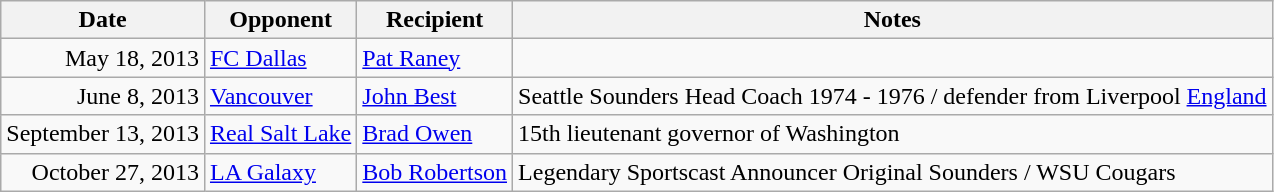<table class="wikitable">
<tr>
<th>Date</th>
<th>Opponent</th>
<th>Recipient</th>
<th>Notes</th>
</tr>
<tr>
<td align=right>May 18, 2013</td>
<td><a href='#'>FC Dallas</a></td>
<td><a href='#'>Pat Raney</a></td>
<td></td>
</tr>
<tr>
<td align=right>June 8, 2013</td>
<td><a href='#'>Vancouver</a></td>
<td><a href='#'>John Best</a></td>
<td>Seattle Sounders Head Coach 1974 - 1976 / defender from Liverpool <a href='#'>England</a></td>
</tr>
<tr>
<td align=right>September 13, 2013</td>
<td><a href='#'>Real Salt Lake</a></td>
<td><a href='#'>Brad Owen</a></td>
<td>15th lieutenant governor of Washington</td>
</tr>
<tr>
<td align=right>October 27, 2013</td>
<td><a href='#'>LA Galaxy</a></td>
<td><a href='#'>Bob Robertson</a></td>
<td>Legendary Sportscast Announcer Original Sounders / WSU Cougars</td>
</tr>
</table>
